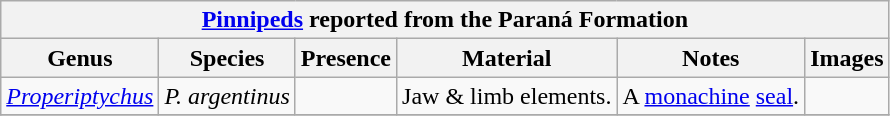<table class="wikitable" align="center">
<tr>
<th colspan="6" align="center"><strong><a href='#'>Pinnipeds</a> reported from the Paraná Formation</strong></th>
</tr>
<tr>
<th>Genus</th>
<th>Species</th>
<th>Presence</th>
<th><strong>Material</strong></th>
<th>Notes</th>
<th>Images</th>
</tr>
<tr>
<td><em><a href='#'>Properiptychus</a></em></td>
<td><em>P. argentinus</em></td>
<td></td>
<td>Jaw & limb elements.</td>
<td>A <a href='#'>monachine</a> <a href='#'>seal</a>.</td>
<td></td>
</tr>
<tr>
</tr>
</table>
